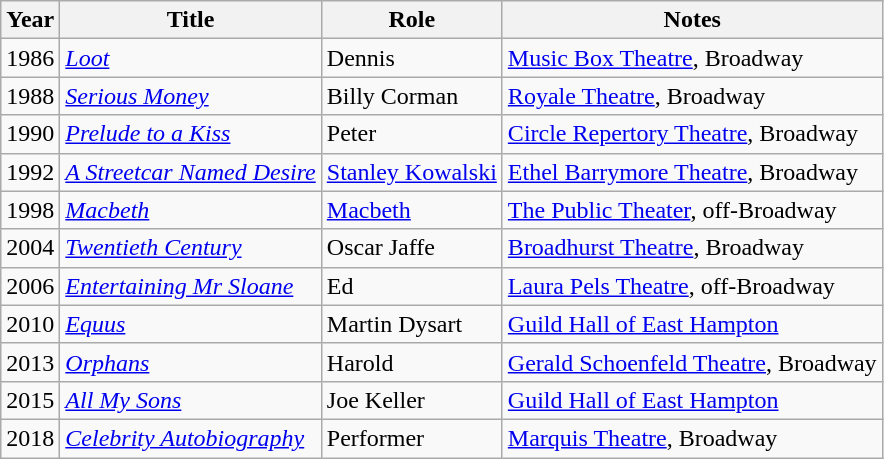<table class="wikitable sortable">
<tr>
<th>Year</th>
<th>Title</th>
<th>Role</th>
<th class="unsortable">Notes</th>
</tr>
<tr>
<td>1986</td>
<td><em><a href='#'>Loot</a></em></td>
<td>Dennis</td>
<td><a href='#'>Music Box Theatre</a>, Broadway</td>
</tr>
<tr>
<td>1988</td>
<td><em><a href='#'>Serious Money</a></em></td>
<td>Billy Corman</td>
<td><a href='#'>Royale Theatre</a>, Broadway</td>
</tr>
<tr>
<td>1990</td>
<td><em><a href='#'>Prelude to a Kiss</a></em></td>
<td>Peter</td>
<td><a href='#'>Circle Repertory Theatre</a>, Broadway</td>
</tr>
<tr>
<td>1992</td>
<td><em><a href='#'>A Streetcar Named Desire</a></em></td>
<td><a href='#'>Stanley Kowalski</a></td>
<td><a href='#'>Ethel Barrymore Theatre</a>, Broadway</td>
</tr>
<tr>
<td>1998</td>
<td><em><a href='#'>Macbeth</a></em></td>
<td><a href='#'>Macbeth</a></td>
<td><a href='#'>The Public Theater</a>, off-Broadway</td>
</tr>
<tr>
<td>2004</td>
<td><em><a href='#'>Twentieth Century</a></em></td>
<td>Oscar Jaffe</td>
<td><a href='#'>Broadhurst Theatre</a>, Broadway</td>
</tr>
<tr>
<td>2006</td>
<td><em><a href='#'>Entertaining Mr Sloane</a></em></td>
<td>Ed</td>
<td><a href='#'>Laura Pels Theatre</a>, off-Broadway</td>
</tr>
<tr>
<td>2010</td>
<td><em><a href='#'>Equus</a></em></td>
<td>Martin Dysart</td>
<td><a href='#'>Guild Hall of East Hampton</a></td>
</tr>
<tr>
<td>2013</td>
<td><em><a href='#'>Orphans</a></em></td>
<td>Harold</td>
<td><a href='#'>Gerald Schoenfeld Theatre</a>, Broadway</td>
</tr>
<tr>
<td>2015</td>
<td><em><a href='#'>All My Sons</a></em></td>
<td>Joe Keller</td>
<td><a href='#'>Guild Hall of East Hampton</a></td>
</tr>
<tr>
<td>2018</td>
<td><em><a href='#'>Celebrity Autobiography</a></em></td>
<td>Performer</td>
<td><a href='#'>Marquis Theatre</a>, Broadway</td>
</tr>
</table>
